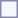<table style="border:1px solid #8888aa; background-color:#f7f8ff; padding:5px; font-size:95%; margin: 0px 12px 12px 0px;">
</table>
